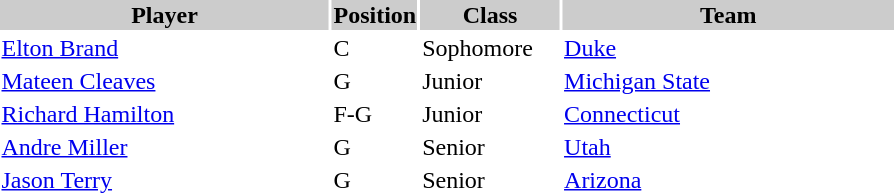<table style="width:600px" "border:'1' 'solid' 'gray'">
<tr>
<th style="background:#CCCCCC;width:40%">Player</th>
<th style="background:#CCCCCC;width:4%">Position</th>
<th style="background:#CCCCCC;width:16%">Class</th>
<th style="background:#CCCCCC;width:40%">Team</th>
</tr>
<tr>
<td><a href='#'>Elton Brand</a></td>
<td>C</td>
<td>Sophomore</td>
<td><a href='#'>Duke</a></td>
</tr>
<tr>
<td><a href='#'>Mateen Cleaves</a></td>
<td>G</td>
<td>Junior</td>
<td><a href='#'>Michigan State</a></td>
</tr>
<tr>
<td><a href='#'>Richard Hamilton</a></td>
<td>F-G</td>
<td>Junior</td>
<td><a href='#'>Connecticut</a></td>
</tr>
<tr>
<td><a href='#'>Andre Miller</a></td>
<td>G</td>
<td>Senior</td>
<td><a href='#'>Utah</a></td>
</tr>
<tr>
<td><a href='#'>Jason Terry</a></td>
<td>G</td>
<td>Senior</td>
<td><a href='#'>Arizona</a></td>
</tr>
</table>
